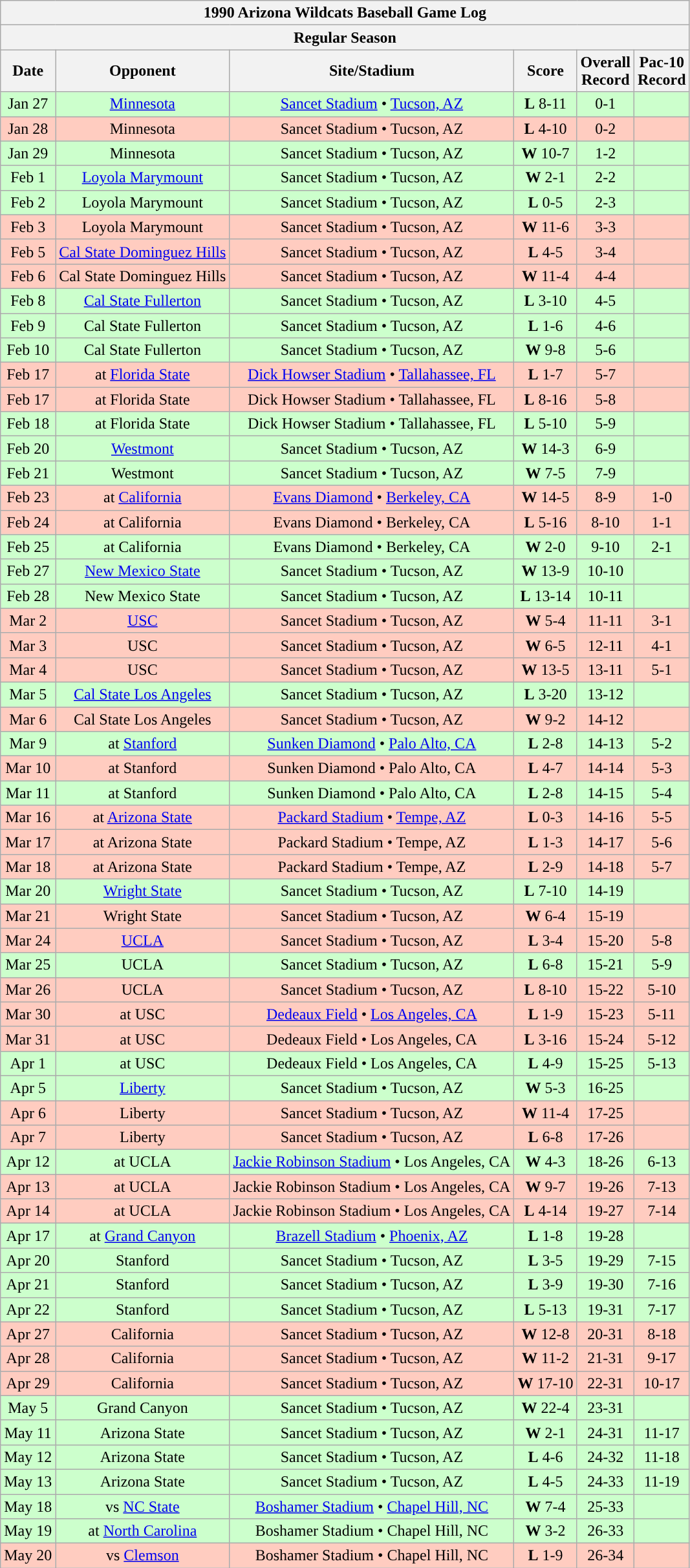<table class="wikitable">
<tr>
<th colspan="6">1990 Arizona Wildcats Baseball Game Log</th>
</tr>
<tr>
<th colspan="6">Regular Season</th>
</tr>
<tr>
<th>Date</th>
<th>Opponent</th>
<th>Site/Stadium</th>
<th>Score</th>
<th>Overall<br>Record</th>
<th>Pac-10<br>Record</th>
</tr>
<tr bgcolor="ccffcc" align="center">
<td>Jan 27</td>
<td><a href='#'>Minnesota</a></td>
<td><a href='#'>Sancet Stadium</a> • <a href='#'>Tucson, AZ</a></td>
<td><strong>L</strong> 8-11</td>
<td>0-1</td>
<td></td>
</tr>
<tr bgcolor="ffccc" align="center">
<td>Jan 28</td>
<td>Minnesota</td>
<td>Sancet Stadium • Tucson, AZ</td>
<td><strong>L</strong> 4-10</td>
<td>0-2</td>
<td></td>
</tr>
<tr bgcolor="ccffcc" align="center">
<td>Jan 29</td>
<td>Minnesota</td>
<td>Sancet Stadium • Tucson, AZ</td>
<td><strong>W</strong> 10-7</td>
<td>1-2</td>
<td></td>
</tr>
<tr bgcolor="ccffcc" align="center">
<td>Feb 1</td>
<td><a href='#'>Loyola Marymount</a></td>
<td>Sancet Stadium • Tucson, AZ</td>
<td><strong>W</strong> 2-1</td>
<td>2-2</td>
<td></td>
</tr>
<tr bgcolor="ccffcc" align="center">
<td>Feb 2</td>
<td>Loyola Marymount</td>
<td>Sancet Stadium • Tucson, AZ</td>
<td><strong>L</strong> 0-5</td>
<td>2-3</td>
<td></td>
</tr>
<tr bgcolor="ffccc" align="center">
<td>Feb 3</td>
<td>Loyola Marymount</td>
<td>Sancet Stadium • Tucson, AZ</td>
<td><strong>W</strong> 11-6</td>
<td>3-3</td>
<td></td>
</tr>
<tr bgcolor="ffccc" align="center">
<td>Feb 5</td>
<td><a href='#'>Cal State Dominguez Hills</a></td>
<td>Sancet Stadium • Tucson, AZ</td>
<td><strong>L</strong> 4-5</td>
<td>3-4</td>
<td></td>
</tr>
<tr bgcolor="ffccc" align="center">
<td>Feb 6</td>
<td>Cal State Dominguez Hills</td>
<td>Sancet Stadium • Tucson, AZ</td>
<td><strong>W</strong> 11-4</td>
<td>4-4</td>
<td></td>
</tr>
<tr bgcolor="ccffcc" align="center">
<td>Feb 8</td>
<td><a href='#'>Cal State Fullerton</a></td>
<td>Sancet Stadium • Tucson, AZ</td>
<td><strong>L</strong> 3-10</td>
<td>4-5</td>
<td></td>
</tr>
<tr bgcolor="ccffcc" align="center">
<td>Feb 9</td>
<td>Cal State Fullerton</td>
<td>Sancet Stadium • Tucson, AZ</td>
<td><strong>L</strong> 1-6</td>
<td>4-6</td>
<td></td>
</tr>
<tr bgcolor="ccffcc" align="center">
<td>Feb 10</td>
<td>Cal State Fullerton</td>
<td>Sancet Stadium • Tucson, AZ</td>
<td><strong>W</strong> 9-8</td>
<td>5-6</td>
<td></td>
</tr>
<tr bgcolor="ffccc" align="center">
<td>Feb 17</td>
<td>at <a href='#'>Florida State</a></td>
<td><a href='#'>Dick Howser Stadium</a> • <a href='#'>Tallahassee, FL</a></td>
<td><strong>L</strong> 1-7</td>
<td>5-7</td>
<td></td>
</tr>
<tr bgcolor="ffccc" align="center">
<td>Feb 17</td>
<td>at Florida State</td>
<td>Dick Howser Stadium • Tallahassee, FL</td>
<td><strong>L</strong> 8-16</td>
<td>5-8</td>
<td></td>
</tr>
<tr bgcolor="ccffcc" align="center">
<td>Feb 18</td>
<td>at Florida State</td>
<td>Dick Howser Stadium • Tallahassee, FL</td>
<td><strong>L</strong> 5-10</td>
<td>5-9</td>
<td></td>
</tr>
<tr bgcolor="ccffcc" align="center">
<td>Feb 20</td>
<td><a href='#'>Westmont</a></td>
<td>Sancet Stadium • Tucson, AZ</td>
<td><strong>W</strong> 14-3</td>
<td>6-9</td>
<td></td>
</tr>
<tr bgcolor="ccffcc" align="center">
<td>Feb 21</td>
<td>Westmont</td>
<td>Sancet Stadium • Tucson, AZ</td>
<td><strong>W</strong> 7-5</td>
<td>7-9</td>
<td></td>
</tr>
<tr bgcolor="ffccc" align="center">
<td>Feb 23</td>
<td>at <a href='#'>California</a></td>
<td><a href='#'>Evans Diamond</a> • <a href='#'>Berkeley, CA</a></td>
<td><strong>W</strong> 14-5</td>
<td>8-9</td>
<td>1-0</td>
</tr>
<tr bgcolor="ffccc" align="center">
<td>Feb 24</td>
<td>at California</td>
<td>Evans Diamond • Berkeley, CA</td>
<td><strong>L</strong> 5-16</td>
<td>8-10</td>
<td>1-1</td>
</tr>
<tr bgcolor="ccffcc" align="center">
<td>Feb 25</td>
<td>at California</td>
<td>Evans Diamond • Berkeley, CA</td>
<td><strong>W</strong> 2-0</td>
<td>9-10</td>
<td>2-1</td>
</tr>
<tr bgcolor="ccffcc" align="center">
<td>Feb 27</td>
<td><a href='#'>New Mexico State</a></td>
<td>Sancet Stadium • Tucson, AZ</td>
<td><strong>W</strong> 13-9</td>
<td>10-10</td>
<td></td>
</tr>
<tr bgcolor="ccffcc" align="center">
<td>Feb 28</td>
<td>New Mexico State</td>
<td>Sancet Stadium • Tucson, AZ</td>
<td><strong>L</strong> 13-14</td>
<td>10-11</td>
<td></td>
</tr>
<tr bgcolor="ffccc" align="center">
<td>Mar 2</td>
<td><a href='#'>USC</a></td>
<td>Sancet Stadium • Tucson, AZ</td>
<td><strong>W</strong> 5-4</td>
<td>11-11</td>
<td>3-1</td>
</tr>
<tr bgcolor="ffccc" align="center">
<td>Mar 3</td>
<td>USC</td>
<td>Sancet Stadium • Tucson, AZ</td>
<td><strong>W</strong> 6-5</td>
<td>12-11</td>
<td>4-1</td>
</tr>
<tr bgcolor="ffccc" align="center">
<td>Mar 4</td>
<td>USC</td>
<td>Sancet Stadium • Tucson, AZ</td>
<td><strong>W</strong> 13-5</td>
<td>13-11</td>
<td>5-1</td>
</tr>
<tr bgcolor="ccffcc" align="center">
<td>Mar 5</td>
<td><a href='#'>Cal State Los Angeles</a></td>
<td>Sancet Stadium • Tucson, AZ</td>
<td><strong>L</strong> 3-20</td>
<td>13-12</td>
<td></td>
</tr>
<tr bgcolor="ffccc" align="center">
<td>Mar 6</td>
<td>Cal State Los Angeles</td>
<td>Sancet Stadium • Tucson, AZ</td>
<td><strong>W</strong> 9-2</td>
<td>14-12</td>
<td></td>
</tr>
<tr bgcolor="ccffcc" align="center">
<td>Mar 9</td>
<td>at <a href='#'>Stanford</a></td>
<td><a href='#'>Sunken Diamond</a> • <a href='#'>Palo Alto, CA</a></td>
<td><strong>L</strong> 2-8</td>
<td>14-13</td>
<td>5-2</td>
</tr>
<tr bgcolor="ffccc" align="center">
<td>Mar 10</td>
<td>at Stanford</td>
<td>Sunken Diamond • Palo Alto, CA</td>
<td><strong>L</strong> 4-7</td>
<td>14-14</td>
<td>5-3</td>
</tr>
<tr bgcolor="ccffcc" align="center">
<td>Mar 11</td>
<td>at Stanford</td>
<td>Sunken Diamond • Palo Alto, CA</td>
<td><strong>L</strong> 2-8</td>
<td>14-15</td>
<td>5-4</td>
</tr>
<tr bgcolor="ffccc" align="center">
<td>Mar 16</td>
<td>at <a href='#'>Arizona State</a></td>
<td><a href='#'>Packard Stadium</a> • <a href='#'>Tempe, AZ</a></td>
<td><strong>L</strong> 0-3</td>
<td>14-16</td>
<td>5-5</td>
</tr>
<tr bgcolor="ffccc" align="center">
<td>Mar 17</td>
<td>at Arizona State</td>
<td>Packard Stadium • Tempe, AZ</td>
<td><strong>L</strong> 1-3</td>
<td>14-17</td>
<td>5-6</td>
</tr>
<tr bgcolor="ffccc" align="center">
<td>Mar 18</td>
<td>at Arizona State</td>
<td>Packard Stadium • Tempe, AZ</td>
<td><strong>L</strong> 2-9</td>
<td>14-18</td>
<td>5-7</td>
</tr>
<tr bgcolor="ccffcc" align="center">
<td>Mar 20</td>
<td><a href='#'>Wright State</a></td>
<td>Sancet Stadium • Tucson, AZ</td>
<td><strong>L</strong> 7-10</td>
<td>14-19</td>
<td></td>
</tr>
<tr bgcolor="ffccc" align="center">
<td>Mar 21</td>
<td>Wright State</td>
<td>Sancet Stadium • Tucson, AZ</td>
<td><strong>W</strong> 6-4</td>
<td>15-19</td>
<td></td>
</tr>
<tr bgcolor="ffccc" align="center">
<td>Mar 24</td>
<td><a href='#'>UCLA</a></td>
<td>Sancet Stadium • Tucson, AZ</td>
<td><strong>L</strong> 3-4</td>
<td>15-20</td>
<td>5-8</td>
</tr>
<tr bgcolor="ccffcc" align="center">
<td>Mar 25</td>
<td>UCLA</td>
<td>Sancet Stadium • Tucson, AZ</td>
<td><strong>L</strong> 6-8</td>
<td>15-21</td>
<td>5-9</td>
</tr>
<tr bgcolor="ffccc" align="center">
<td>Mar 26</td>
<td>UCLA</td>
<td>Sancet Stadium • Tucson, AZ</td>
<td><strong>L</strong> 8-10</td>
<td>15-22</td>
<td>5-10</td>
</tr>
<tr bgcolor="ffccc" align="center">
<td>Mar 30</td>
<td>at USC</td>
<td><a href='#'>Dedeaux Field</a> • <a href='#'>Los Angeles, CA</a></td>
<td><strong>L</strong> 1-9</td>
<td>15-23</td>
<td>5-11</td>
</tr>
<tr bgcolor="ffccc" align="center">
<td>Mar 31</td>
<td>at USC</td>
<td>Dedeaux Field • Los Angeles, CA</td>
<td><strong>L</strong> 3-16</td>
<td>15-24</td>
<td>5-12</td>
</tr>
<tr bgcolor="ccffcc" align="center">
<td>Apr 1</td>
<td>at USC</td>
<td>Dedeaux Field • Los Angeles, CA</td>
<td><strong>L</strong> 4-9</td>
<td>15-25</td>
<td>5-13</td>
</tr>
<tr bgcolor="ccffcc" align="center">
<td>Apr 5</td>
<td><a href='#'>Liberty</a></td>
<td>Sancet Stadium • Tucson, AZ</td>
<td><strong>W</strong> 5-3</td>
<td>16-25</td>
<td></td>
</tr>
<tr bgcolor="ffccc" align="center">
<td>Apr 6</td>
<td>Liberty</td>
<td>Sancet Stadium • Tucson, AZ</td>
<td><strong>W</strong> 11-4</td>
<td>17-25</td>
<td></td>
</tr>
<tr bgcolor="ffccc" align="center">
<td>Apr 7</td>
<td>Liberty</td>
<td>Sancet Stadium • Tucson, AZ</td>
<td><strong>L</strong> 6-8</td>
<td>17-26</td>
<td></td>
</tr>
<tr bgcolor="ccffcc" align="center">
<td>Apr 12</td>
<td>at UCLA</td>
<td><a href='#'>Jackie Robinson Stadium</a> • Los Angeles, CA</td>
<td><strong>W</strong> 4-3</td>
<td>18-26</td>
<td>6-13</td>
</tr>
<tr bgcolor="ffccc" align="center">
<td>Apr 13</td>
<td>at UCLA</td>
<td>Jackie Robinson Stadium • Los Angeles, CA</td>
<td><strong>W</strong> 9-7</td>
<td>19-26</td>
<td>7-13</td>
</tr>
<tr bgcolor="ffccc" align="center">
<td>Apr 14</td>
<td>at UCLA</td>
<td>Jackie Robinson Stadium • Los Angeles, CA</td>
<td><strong>L</strong> 4-14</td>
<td>19-27</td>
<td>7-14</td>
</tr>
<tr bgcolor="ccffcc" align="center">
<td>Apr 17</td>
<td>at <a href='#'>Grand Canyon</a></td>
<td><a href='#'>Brazell Stadium</a> • <a href='#'>Phoenix, AZ</a></td>
<td><strong>L</strong> 1-8</td>
<td>19-28</td>
<td></td>
</tr>
<tr bgcolor="ccffcc" align="center">
<td>Apr 20</td>
<td>Stanford</td>
<td>Sancet Stadium • Tucson, AZ</td>
<td><strong>L</strong> 3-5</td>
<td>19-29</td>
<td>7-15</td>
</tr>
<tr bgcolor="ccffcc" align="center">
<td>Apr 21</td>
<td>Stanford</td>
<td>Sancet Stadium • Tucson, AZ</td>
<td><strong>L</strong> 3-9</td>
<td>19-30</td>
<td>7-16</td>
</tr>
<tr bgcolor="ccffcc" align="center">
<td>Apr 22</td>
<td>Stanford</td>
<td>Sancet Stadium • Tucson, AZ</td>
<td><strong>L</strong> 5-13</td>
<td>19-31</td>
<td>7-17</td>
</tr>
<tr bgcolor="ffccc" align="center">
<td>Apr 27</td>
<td>California</td>
<td>Sancet Stadium • Tucson, AZ</td>
<td><strong>W</strong> 12-8</td>
<td>20-31</td>
<td>8-18</td>
</tr>
<tr bgcolor="ffccc" align="center">
<td>Apr 28</td>
<td>California</td>
<td>Sancet Stadium • Tucson, AZ</td>
<td><strong>W</strong> 11-2</td>
<td>21-31</td>
<td>9-17</td>
</tr>
<tr bgcolor="ffccc" align="center">
<td>Apr 29</td>
<td>California</td>
<td>Sancet Stadium • Tucson, AZ</td>
<td><strong>W</strong> 17-10</td>
<td>22-31</td>
<td>10-17</td>
</tr>
<tr bgcolor="ccffcc" align="center">
<td>May 5</td>
<td>Grand Canyon</td>
<td>Sancet Stadium • Tucson, AZ</td>
<td><strong>W</strong> 22-4</td>
<td>23-31</td>
<td></td>
</tr>
<tr bgcolor="ccffcc" align="center">
<td>May 11</td>
<td>Arizona State</td>
<td>Sancet Stadium • Tucson, AZ</td>
<td><strong>W</strong> 2-1</td>
<td>24-31</td>
<td>11-17</td>
</tr>
<tr bgcolor="ccffcc" align="center">
<td>May 12</td>
<td>Arizona State</td>
<td>Sancet Stadium • Tucson, AZ</td>
<td><strong>L</strong> 4-6</td>
<td>24-32</td>
<td>11-18</td>
</tr>
<tr bgcolor="ccffcc" align="center">
<td>May 13</td>
<td>Arizona State</td>
<td>Sancet Stadium • Tucson, AZ</td>
<td><strong>L</strong> 4-5</td>
<td>24-33</td>
<td>11-19</td>
</tr>
<tr bgcolor="ccffcc" align="center">
<td>May 18</td>
<td>vs <a href='#'>NC State</a></td>
<td><a href='#'>Boshamer Stadium</a> • <a href='#'>Chapel Hill, NC</a></td>
<td><strong>W</strong> 7-4</td>
<td>25-33</td>
<td></td>
</tr>
<tr bgcolor="ccffcc" align="center">
<td>May 19</td>
<td>at <a href='#'>North Carolina</a></td>
<td>Boshamer Stadium • Chapel Hill, NC</td>
<td><strong>W</strong> 3-2</td>
<td>26-33</td>
<td></td>
</tr>
<tr bgcolor="ffccc" align="center">
<td>May 20</td>
<td>vs <a href='#'>Clemson</a></td>
<td>Boshamer Stadium • Chapel Hill, NC</td>
<td><strong>L</strong> 1-9</td>
<td>26-34</td>
<td></td>
</tr>
</table>
